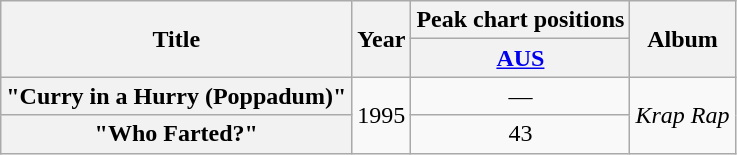<table class="wikitable plainrowheaders" style="text-align:center;">
<tr>
<th rowspan="2">Title</th>
<th rowspan="2">Year</th>
<th colspan="1">Peak chart positions</th>
<th rowspan="2">Album</th>
</tr>
<tr>
<th scope="col" width:3em; font-size:90%"><a href='#'>AUS</a><br></th>
</tr>
<tr>
<th scope="row">"Curry in a Hurry (Poppadum)"</th>
<td rowspan="2">1995</td>
<td>—</td>
<td rowspan="2"><em>Krap Rap</em></td>
</tr>
<tr>
<th scope="row">"Who Farted?"</th>
<td>43</td>
</tr>
</table>
